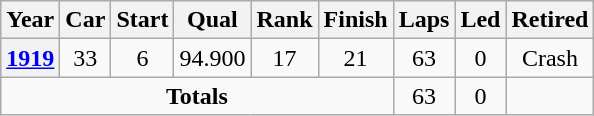<table class="wikitable" style="text-align:center">
<tr>
<th>Year</th>
<th>Car</th>
<th>Start</th>
<th>Qual</th>
<th>Rank</th>
<th>Finish</th>
<th>Laps</th>
<th>Led</th>
<th>Retired</th>
</tr>
<tr>
<th><a href='#'>1919</a></th>
<td>33</td>
<td>6</td>
<td>94.900</td>
<td>17</td>
<td>21</td>
<td>63</td>
<td>0</td>
<td>Crash</td>
</tr>
<tr>
<td colspan=6><strong>Totals</strong></td>
<td>63</td>
<td>0</td>
<td></td>
</tr>
</table>
